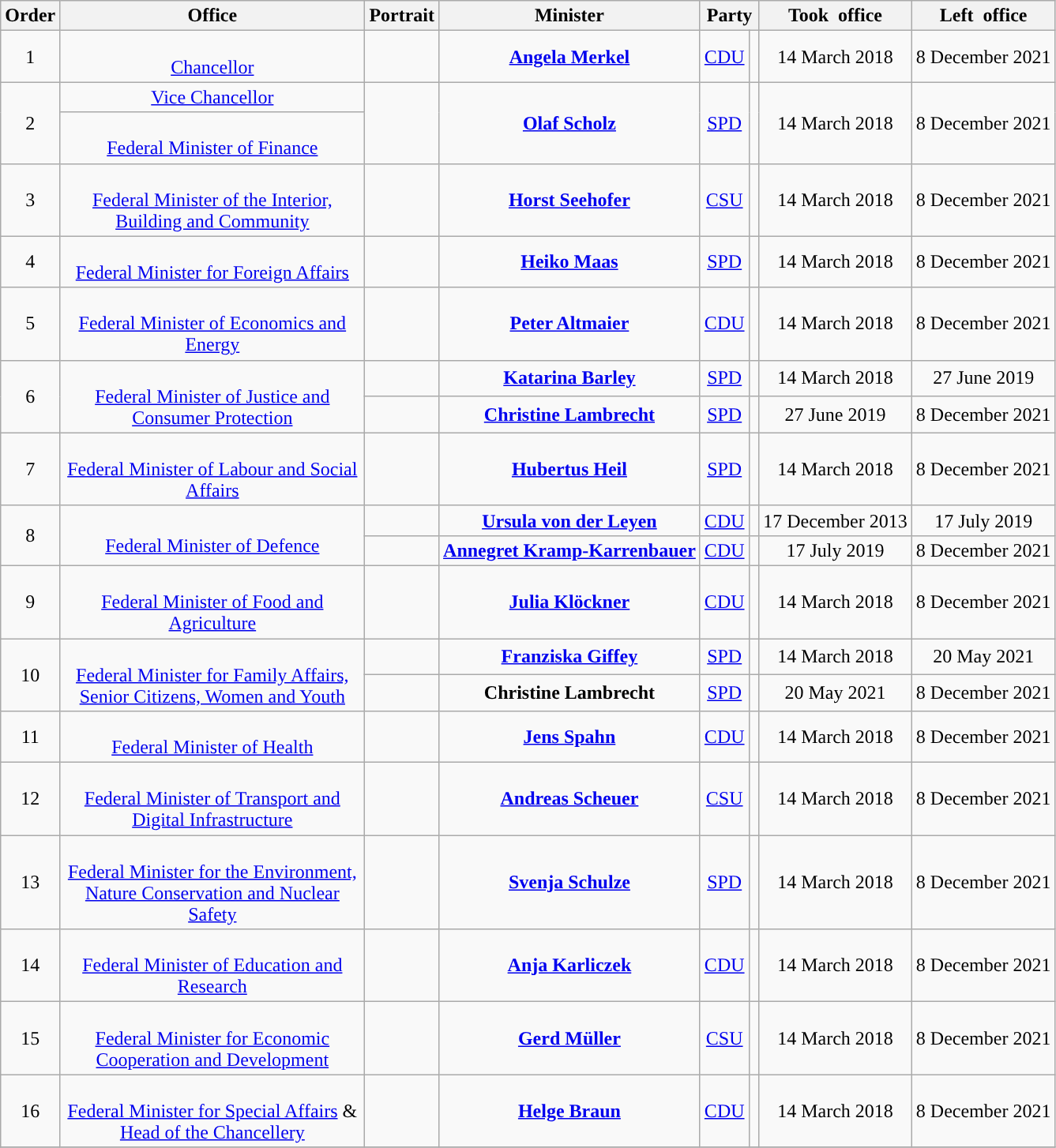<table class="sortable wikitable" style="text-align:center">
<tr align=center>
<th scope=col width=40 data-sort-type="numeric">Order</th>
<th scope=col width=250>Office</th>
<th scope=col class="unsortable">Portrait</th>
<th scope=col>Minister</th>
<th colspan="2" scope="col">Party</th>
<th scope=col class="unsortable">Took office</th>
<th scope=col class="unsortable">Left office</th>
</tr>
<tr>
<td>1</td>
<td><br><a href='#'>Chancellor</a></td>
<td></td>
<td data-sort-value="Merkel"><strong><a href='#'>Angela Merkel</a></strong></td>
<td><a href='#'>CDU</a></td>
<td style="width:1px; background-color: "></td>
<td>14 March 2018</td>
<td>8 December 2021</td>
</tr>
<tr>
<td rowspan=2>2</td>
<td><a href='#'>Vice Chancellor</a></td>
<td rowspan=2></td>
<td rowspan=2 data-sort-value="Scholz"><strong><a href='#'>Olaf Scholz</a></strong></td>
<td rowspan=2><a href='#'>SPD</a></td>
<td rowspan=2 style="width:1px; background-color: "></td>
<td rowspan=2>14 March 2018</td>
<td rowspan=2>8 December 2021</td>
</tr>
<tr>
<td><br><a href='#'>Federal Minister of Finance</a></td>
</tr>
<tr>
<td>3</td>
<td><br><a href='#'>Federal Minister of the Interior, Building and Community</a></td>
<td></td>
<td data-sort-value="Seehofer"><strong><a href='#'>Horst Seehofer</a></strong></td>
<td><a href='#'>CSU</a></td>
<td style="width:1px; background-color: "></td>
<td>14 March 2018</td>
<td>8 December 2021</td>
</tr>
<tr>
<td>4</td>
<td><br><a href='#'>Federal Minister for Foreign Affairs</a></td>
<td></td>
<td data-sort-value="Maas"><strong><a href='#'>Heiko Maas</a></strong></td>
<td><a href='#'>SPD</a></td>
<td style="width:1px; background-color: "></td>
<td>14 March 2018</td>
<td>8 December 2021</td>
</tr>
<tr>
<td>5</td>
<td><br><a href='#'>Federal Minister of Economics and Energy</a></td>
<td></td>
<td data-sort-value="Altmaier"><strong><a href='#'>Peter Altmaier</a></strong></td>
<td><a href='#'>CDU</a></td>
<td style="width:1px; background-color: "></td>
<td>14 March 2018</td>
<td>8 December 2021</td>
</tr>
<tr>
<td rowspan=2>6</td>
<td rowspan=2><br><a href='#'>Federal Minister of Justice and Consumer Protection</a></td>
<td></td>
<td nowrap data-sort-value="Barley"><strong><a href='#'>Katarina Barley</a></strong></td>
<td><a href='#'>SPD</a></td>
<td style="width:1px; background-color: "></td>
<td>14 March 2018</td>
<td>27 June 2019</td>
</tr>
<tr>
<td></td>
<td><strong><a href='#'>Christine Lambrecht</a></strong></td>
<td><a href='#'>SPD</a></td>
<td style="width:1px; background-color: "></td>
<td>27 June 2019</td>
<td>8 December 2021</td>
</tr>
<tr>
<td>7</td>
<td><br><a href='#'>Federal Minister of Labour and Social Affairs</a></td>
<td></td>
<td data-sort-value="Heil"><strong><a href='#'>Hubertus Heil</a></strong></td>
<td><a href='#'>SPD</a></td>
<td style="width:1px; background-color: "></td>
<td>14 March 2018</td>
<td>8 December 2021</td>
</tr>
<tr>
<td rowspan=2>8</td>
<td rowspan=2><br><a href='#'>Federal Minister of Defence</a></td>
<td></td>
<td data-sort-value="Leyen"><strong><a href='#'>Ursula von der Leyen</a></strong></td>
<td><a href='#'>CDU</a></td>
<td style="width:1px; background-color: "></td>
<td>17 December 2013</td>
<td>17 July 2019</td>
</tr>
<tr>
<td></td>
<td nowrap data-sort-value="Kramp"><strong><a href='#'>Annegret Kramp-Karrenbauer</a></strong></td>
<td><a href='#'>CDU</a></td>
<td style="width:1px; background-color: "></td>
<td>17 July 2019</td>
<td>8 December 2021</td>
</tr>
<tr>
<td>9</td>
<td><br><a href='#'>Federal Minister of Food and Agriculture</a></td>
<td></td>
<td data-sort-value="Klöckner"><strong><a href='#'>Julia Klöckner</a></strong></td>
<td><a href='#'>CDU</a></td>
<td style="width:1px; background-color: "></td>
<td>14 March 2018</td>
<td>8 December 2021</td>
</tr>
<tr>
<td rowspan=2>10</td>
<td rowspan=2><br><a href='#'>Federal Minister for Family Affairs, Senior Citizens, Women and Youth</a></td>
<td></td>
<td data-sort-value="Giffey"><strong><a href='#'>Franziska Giffey</a></strong></td>
<td><a href='#'>SPD</a></td>
<td style="width:1px; background-color: "></td>
<td>14 March 2018</td>
<td>20 May 2021</td>
</tr>
<tr>
<td></td>
<td><strong>Christine Lambrecht</strong></td>
<td><a href='#'>SPD</a></td>
<td style="width:1px; background-color: "></td>
<td>20 May 2021</td>
<td>8 December 2021</td>
</tr>
<tr>
<td>11</td>
<td><br><a href='#'>Federal Minister of Health</a></td>
<td></td>
<td data-sort-value="Spahn"><strong><a href='#'>Jens Spahn</a></strong></td>
<td><a href='#'>CDU</a></td>
<td style="width:1px; background-color: "></td>
<td>14 March 2018</td>
<td>8 December 2021</td>
</tr>
<tr>
<td>12</td>
<td><br><a href='#'>Federal Minister of Transport and Digital Infrastructure</a></td>
<td></td>
<td data-sort-value="Scheuer"><strong><a href='#'>Andreas Scheuer</a></strong></td>
<td><a href='#'>CSU</a></td>
<td style="width:1px; background-color: "></td>
<td>14 March 2018</td>
<td>8 December 2021</td>
</tr>
<tr>
<td>13</td>
<td><br><a href='#'>Federal Minister for the Environment, Nature Conservation and Nuclear Safety</a></td>
<td></td>
<td data-sort-value="Schulze"><strong><a href='#'>Svenja Schulze</a></strong></td>
<td><a href='#'>SPD</a></td>
<td style="width:1px; background-color: "></td>
<td>14 March 2018</td>
<td>8 December 2021</td>
</tr>
<tr>
<td>14</td>
<td><br><a href='#'>Federal Minister of Education and Research</a></td>
<td></td>
<td data-sort-value="Karliczek"><strong><a href='#'>Anja Karliczek</a></strong></td>
<td><a href='#'>CDU</a></td>
<td style="width:1px; background-color: "></td>
<td>14 March 2018</td>
<td>8 December 2021</td>
</tr>
<tr>
<td>15</td>
<td><br><a href='#'>Federal Minister for Economic Cooperation and Development</a></td>
<td></td>
<td data-sort-value="Muller"><strong><a href='#'>Gerd Müller</a></strong></td>
<td><a href='#'>CSU</a></td>
<td style="width:1px; background-color: "></td>
<td>14 March 2018</td>
<td>8 December 2021</td>
</tr>
<tr>
<td>16</td>
<td><br><a href='#'>Federal Minister for Special Affairs</a> &<br><a href='#'>Head of the Chancellery</a></td>
<td></td>
<td data-sort-value="Braun"><strong><a href='#'>Helge Braun</a></strong></td>
<td><a href='#'>CDU</a></td>
<td style="width:1px; background-color: "></td>
<td>14 March 2018</td>
<td>8 December 2021</td>
</tr>
<tr>
</tr>
</table>
